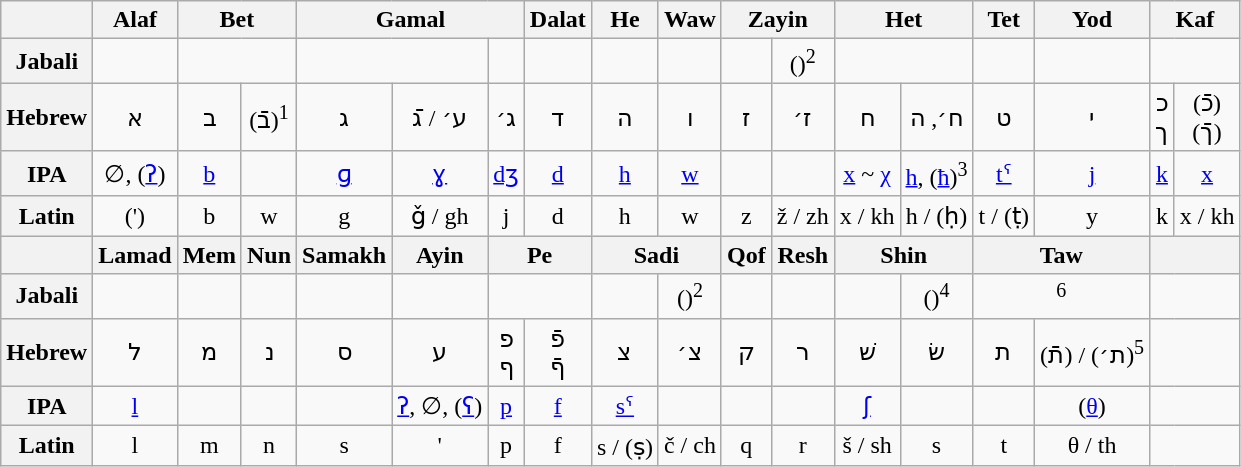<table class="wikitable" style="text-align: center;white-space: nowrap;">
<tr>
<th></th>
<th>Alaf</th>
<th colspan="2">Bet</th>
<th colspan="3">Gamal</th>
<th>Dalat</th>
<th>He</th>
<th>Waw</th>
<th colspan="2">Zayin</th>
<th colspan="2">Het</th>
<th>Tet</th>
<th>Yod</th>
<th colspan="2">Kaf</th>
</tr>
<tr>
<th>Jabali</th>
<td></td>
<td colspan="2"></td>
<td colspan="2"></td>
<td></td>
<td></td>
<td></td>
<td></td>
<td></td>
<td>()<sup>2</sup></td>
<td colspan="2"></td>
<td></td>
<td></td>
<td colspan="2"> </td>
</tr>
<tr>
<th>Hebrew</th>
<td>א</td>
<td>ב</td>
<td>(בֿ)<sup>1</sup></td>
<td>ג</td>
<td>ע׳ / גֿ</td>
<td>ג׳</td>
<td>ד</td>
<td>ה</td>
<td>ו</td>
<td>ז</td>
<td>ז׳</td>
<td>ח</td>
<td>ח׳, ה</td>
<td>ט</td>
<td>י</td>
<td>כ<br>ך</td>
<td>(כֿ)<br>(ךֿ)</td>
</tr>
<tr>
<th>IPA</th>
<td>∅, (<a href='#'>ʔ</a>)</td>
<td><a href='#'>b</a></td>
<td></td>
<td><a href='#'>ɡ</a></td>
<td><a href='#'>ɣ</a></td>
<td><a href='#'>dʒ</a></td>
<td><a href='#'>d</a></td>
<td><a href='#'>h</a></td>
<td><a href='#'>w</a></td>
<td></td>
<td></td>
<td><a href='#'>x</a> ~ <a href='#'>χ</a></td>
<td><a href='#'>h</a>, (<a href='#'>ħ</a>)<sup>3</sup></td>
<td><a href='#'>tˁ</a></td>
<td><a href='#'>j</a></td>
<td><a href='#'>k</a></td>
<td><a href='#'>x</a></td>
</tr>
<tr>
<th>Latin</th>
<td>(')</td>
<td>b</td>
<td>w</td>
<td>g</td>
<td>ǧ / gh</td>
<td>j</td>
<td>d</td>
<td>h</td>
<td>w</td>
<td>z</td>
<td>ž / zh</td>
<td>x / kh</td>
<td>h / (ḥ)</td>
<td>t / (ṭ)</td>
<td>y</td>
<td>k</td>
<td>x / kh</td>
</tr>
<tr>
<th></th>
<th>Lamad</th>
<th>Mem</th>
<th>Nun</th>
<th>Samakh</th>
<th>Ayin</th>
<th colspan="2">Pe</th>
<th colspan="2">Sadi</th>
<th>Qof</th>
<th>Resh</th>
<th colspan="2">Shin</th>
<th colspan="2">Taw</th>
<th colspan="2"></th>
</tr>
<tr>
<th>Jabali</th>
<td></td>
<td></td>
<td></td>
<td></td>
<td></td>
<td colspan="2"> </td>
<td></td>
<td>()<sup>2</sup></td>
<td></td>
<td></td>
<td></td>
<td>()<sup>4</sup></td>
<td colspan="2"><sup>6</sup></td>
<td colspan="2"></td>
</tr>
<tr>
<th>Hebrew</th>
<td>ל</td>
<td>מ</td>
<td>נ</td>
<td>ס</td>
<td>ע</td>
<td>פ<br>ף</td>
<td>פֿ<br>ףֿ</td>
<td>צ</td>
<td>צ׳</td>
<td>ק</td>
<td>ר</td>
<td>שׁ</td>
<td>שׂ</td>
<td>ת</td>
<td>(תֿ) / (ת׳)<sup>5</sup></td>
<td colspan="2"></td>
</tr>
<tr>
<th>IPA</th>
<td><a href='#'>l</a></td>
<td></td>
<td></td>
<td></td>
<td><a href='#'>ʔ</a>, ∅, (<a href='#'>ʕ</a>)</td>
<td><a href='#'>p</a></td>
<td><a href='#'>f</a></td>
<td><a href='#'>sˁ</a></td>
<td></td>
<td></td>
<td></td>
<td><a href='#'>ʃ</a></td>
<td></td>
<td></td>
<td>(<a href='#'>θ</a>)</td>
<td colspan="2"></td>
</tr>
<tr>
<th>Latin</th>
<td>l</td>
<td>m</td>
<td>n</td>
<td>s</td>
<td>'</td>
<td>p</td>
<td>f</td>
<td>s / (ṣ)</td>
<td>č / ch</td>
<td>q</td>
<td>r</td>
<td>š / sh</td>
<td>s</td>
<td>t</td>
<td>θ / th</td>
<td colspan="2"></td>
</tr>
</table>
